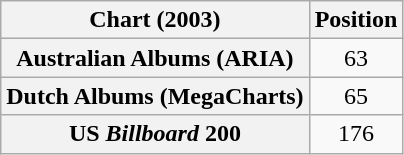<table class="wikitable sortable plainrowheaders" style="text-align:center">
<tr>
<th scope="col">Chart (2003)</th>
<th scope="col">Position</th>
</tr>
<tr>
<th scope="row">Australian Albums (ARIA)</th>
<td>63</td>
</tr>
<tr>
<th scope="row">Dutch Albums (MegaCharts)</th>
<td>65</td>
</tr>
<tr>
<th scope="row">US <em>Billboard</em> 200</th>
<td>176</td>
</tr>
</table>
